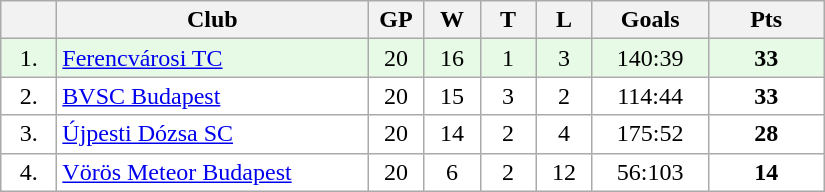<table class="wikitable">
<tr>
<th width="30"></th>
<th width="200">Club</th>
<th width="30">GP</th>
<th width="30">W</th>
<th width="30">T</th>
<th width="30">L</th>
<th width="70">Goals</th>
<th width="70">Pts</th>
</tr>
<tr bgcolor="#e6fae6" align="center">
<td>1.</td>
<td align="left"><a href='#'>Ferencvárosi TC</a></td>
<td>20</td>
<td>16</td>
<td>1</td>
<td>3</td>
<td>140:39</td>
<td><strong>33</strong></td>
</tr>
<tr bgcolor="#FFFFFF" align="center">
<td>2.</td>
<td align="left"><a href='#'>BVSC Budapest</a></td>
<td>20</td>
<td>15</td>
<td>3</td>
<td>2</td>
<td>114:44</td>
<td><strong>33</strong></td>
</tr>
<tr bgcolor="#FFFFFF" align="center">
<td>3.</td>
<td align="left"><a href='#'>Újpesti Dózsa SC</a></td>
<td>20</td>
<td>14</td>
<td>2</td>
<td>4</td>
<td>175:52</td>
<td><strong>28</strong></td>
</tr>
<tr bgcolor="#FFFFFF" align="center">
<td>4.</td>
<td align="left"><a href='#'>Vörös Meteor Budapest</a></td>
<td>20</td>
<td>6</td>
<td>2</td>
<td>12</td>
<td>56:103</td>
<td><strong>14</strong></td>
</tr>
</table>
